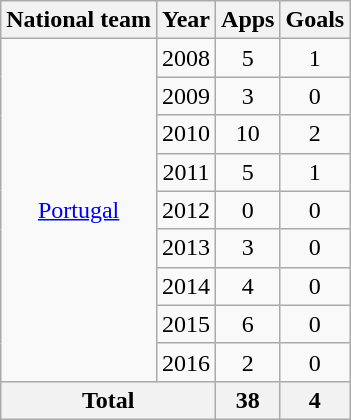<table class="wikitable" style="text-align:center">
<tr>
<th>National team</th>
<th>Year</th>
<th>Apps</th>
<th>Goals</th>
</tr>
<tr>
<td rowspan="9"><a href='#'>Portugal</a></td>
<td>2008</td>
<td>5</td>
<td>1</td>
</tr>
<tr>
<td>2009</td>
<td>3</td>
<td>0</td>
</tr>
<tr>
<td>2010</td>
<td>10</td>
<td>2</td>
</tr>
<tr>
<td>2011</td>
<td>5</td>
<td>1</td>
</tr>
<tr>
<td>2012</td>
<td>0</td>
<td>0</td>
</tr>
<tr>
<td>2013</td>
<td>3</td>
<td>0</td>
</tr>
<tr>
<td>2014</td>
<td>4</td>
<td>0</td>
</tr>
<tr>
<td>2015</td>
<td>6</td>
<td>0</td>
</tr>
<tr>
<td>2016</td>
<td>2</td>
<td>0</td>
</tr>
<tr>
<th colspan="2">Total</th>
<th>38</th>
<th>4</th>
</tr>
</table>
